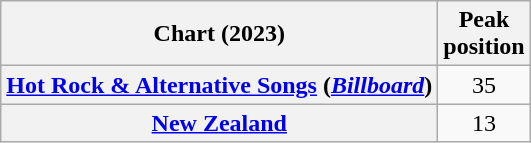<table class="wikitable sortable plainrowheaders" style="text-align:center">
<tr>
<th scope="col">Chart (2023)</th>
<th scope="col">Peak<br>position</th>
</tr>
<tr>
<th scope="row"><a href='#'>Hot Rock & Alternative Songs</a> (<em><a href='#'>Billboard</a></em>)</th>
<td>35</td>
</tr>
<tr>
<th scope="row"><a href='#'>New Zealand</a></th>
<td>13</td>
</tr>
</table>
